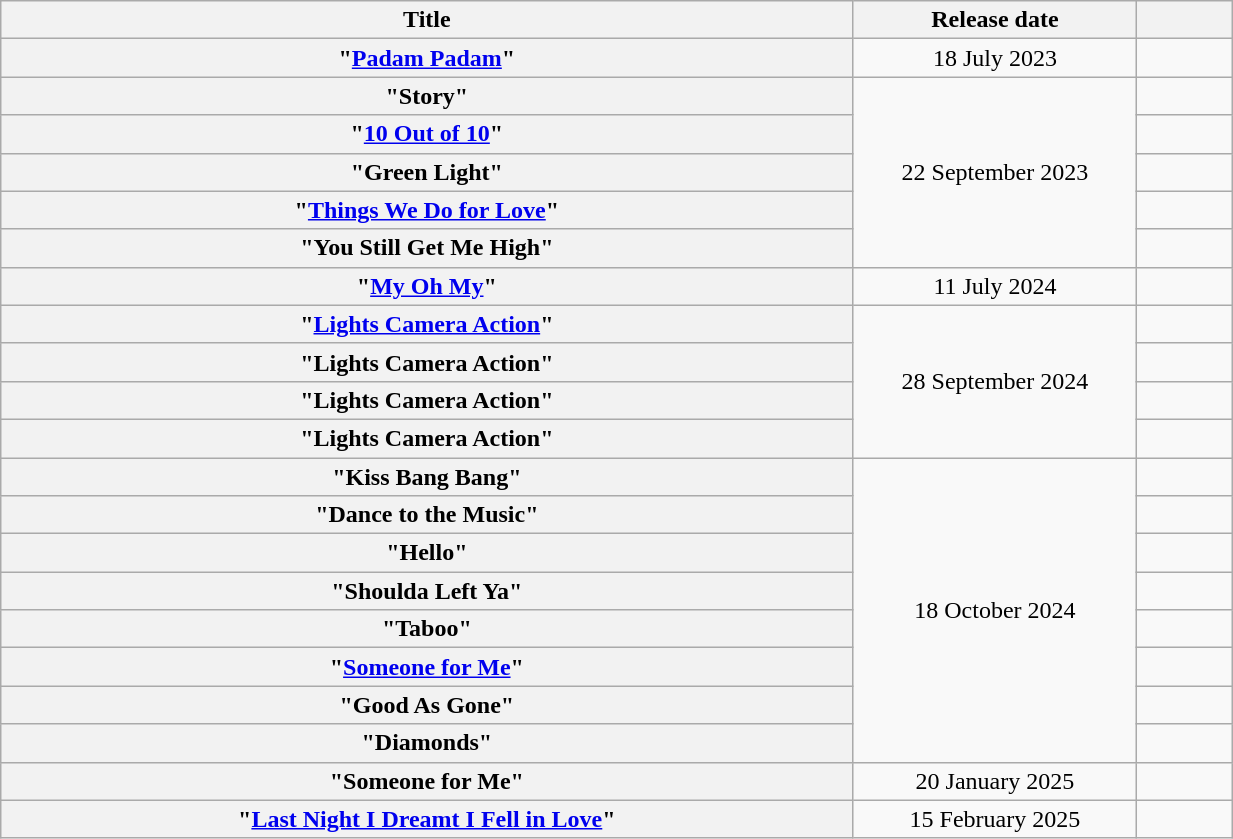<table class="wikitable plainrowheaders" style="text-align:center;" width="65%">
<tr>
<th style="width:45%;">Title</th>
<th style="width:15%;">Release date</th>
<th style="width:5%;"></th>
</tr>
<tr>
<th scope=row>"<a href='#'>Padam Padam</a>"<br></th>
<td>18 July 2023</td>
<td></td>
</tr>
<tr>
<th scope=row>"Story"</th>
<td rowspan=5>22 September 2023</td>
<td></td>
</tr>
<tr>
<th scope=row>"<a href='#'>10 Out of 10</a>"<br></th>
<td></td>
</tr>
<tr>
<th scope=row>"Green Light"</th>
<td></td>
</tr>
<tr>
<th scope=row>"<a href='#'>Things We Do for Love</a>"</th>
<td></td>
</tr>
<tr>
<th scope=row>"You Still Get Me High"</th>
<td></td>
</tr>
<tr>
<th scope=row>"<a href='#'>My Oh My</a>"<br></th>
<td>11 July 2024</td>
<td></td>
</tr>
<tr>
<th scope=row>"<a href='#'>Lights Camera Action</a>"<br></th>
<td rowspan=4>28 September 2024</td>
<td></td>
</tr>
<tr>
<th scope=row>"Lights Camera Action"<br></th>
<td></td>
</tr>
<tr>
<th scope=row>"Lights Camera Action"<br></th>
<td></td>
</tr>
<tr>
<th scope=row>"Lights Camera Action"<br></th>
<td></td>
</tr>
<tr>
<th scope=row>"Kiss Bang Bang"</th>
<td rowspan=8>18 October 2024</td>
<td></td>
</tr>
<tr>
<th scope=row>"Dance to the Music"</th>
<td></td>
</tr>
<tr>
<th scope=row>"Hello"</th>
<td></td>
</tr>
<tr>
<th scope=row>"Shoulda Left Ya"</th>
<td></td>
</tr>
<tr>
<th scope=row>"Taboo"</th>
<td></td>
</tr>
<tr>
<th scope=row>"<a href='#'>Someone for Me</a>"</th>
<td></td>
</tr>
<tr>
<th scope=row>"Good As Gone"</th>
<td></td>
</tr>
<tr>
<th scope=row>"Diamonds"</th>
<td></td>
</tr>
<tr>
<th scope=row>"Someone for Me"<br></th>
<td>20 January 2025</td>
<td></td>
</tr>
<tr>
<th scope=row>"<a href='#'>Last Night I Dreamt I Fell in Love</a>"<br></th>
<td>15 February 2025</td>
<td></td>
</tr>
</table>
